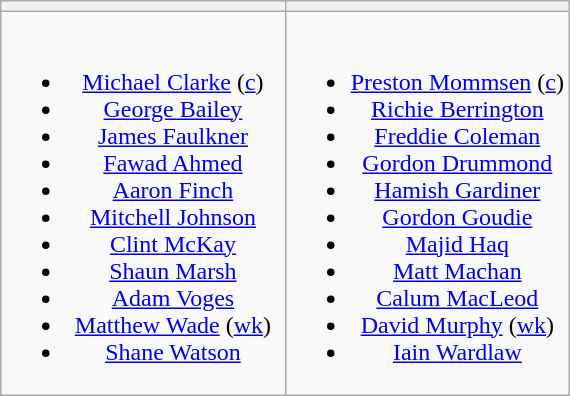<table class="wikitable" style="text-align:center">
<tr>
<th style="width:50%"></th>
<th style="width:50%"></th>
</tr>
<tr style="vertical-align:top">
<td><br><ul><li><a href='#'>Michael Clarke</a> (<a href='#'>c</a>)</li><li><a href='#'>George Bailey</a></li><li><a href='#'>James Faulkner</a></li><li><a href='#'>Fawad Ahmed</a></li><li><a href='#'>Aaron Finch</a></li><li><a href='#'>Mitchell Johnson</a></li><li><a href='#'>Clint McKay</a></li><li><a href='#'>Shaun Marsh</a></li><li><a href='#'>Adam Voges</a></li><li><a href='#'>Matthew Wade</a> (<a href='#'>wk</a>)</li><li><a href='#'>Shane Watson</a></li></ul></td>
<td><br><ul><li><a href='#'>Preston Mommsen</a> (<a href='#'>c</a>)</li><li><a href='#'>Richie Berrington</a></li><li><a href='#'>Freddie Coleman</a></li><li><a href='#'>Gordon Drummond</a></li><li><a href='#'>Hamish Gardiner</a></li><li><a href='#'>Gordon Goudie</a></li><li><a href='#'>Majid Haq</a></li><li><a href='#'>Matt Machan</a></li><li><a href='#'>Calum MacLeod</a></li><li><a href='#'>David Murphy</a> (<a href='#'>wk</a>)</li><li><a href='#'>Iain Wardlaw</a></li></ul></td>
</tr>
</table>
